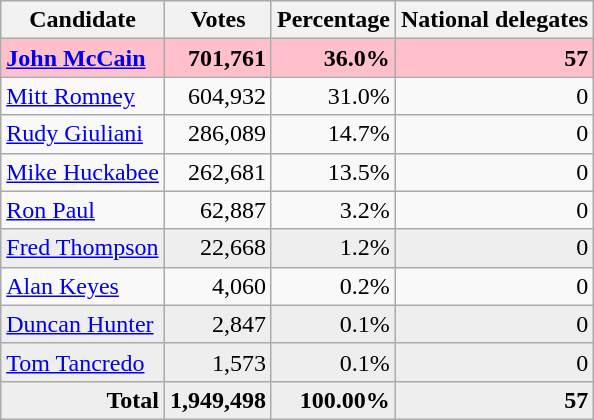<table class="wikitable" style="text-align:right;">
<tr>
<th>Candidate</th>
<th>Votes</th>
<th>Percentage</th>
<th>National delegates</th>
</tr>
<tr style="background:pink;">
<td style="text-align:left;"><strong><a href='#'>John McCain</a></strong></td>
<td><strong>701,761</strong></td>
<td><strong>36.0%</strong></td>
<td><strong>57</strong></td>
</tr>
<tr>
<td style="text-align:left;"><a href='#'>Mitt Romney</a></td>
<td>604,932</td>
<td>31.0%</td>
<td>0</td>
</tr>
<tr>
<td style="text-align:left;"><a href='#'>Rudy Giuliani</a></td>
<td>286,089</td>
<td>14.7%</td>
<td>0</td>
</tr>
<tr>
<td style="text-align:left;"><a href='#'>Mike Huckabee</a></td>
<td>262,681</td>
<td>13.5%</td>
<td>0</td>
</tr>
<tr>
<td style="text-align:left;"><a href='#'>Ron Paul</a></td>
<td>62,887</td>
<td>3.2%</td>
<td>0</td>
</tr>
<tr style="background:#eee;">
<td style="text-align:left;"><a href='#'>Fred Thompson</a></td>
<td>22,668</td>
<td>1.2%</td>
<td>0</td>
</tr>
<tr>
<td style="text-align:left;"><a href='#'>Alan Keyes</a></td>
<td>4,060</td>
<td>0.2%</td>
<td>0</td>
</tr>
<tr style="background:#eee;">
<td style="text-align:left;"><a href='#'>Duncan Hunter</a></td>
<td>2,847</td>
<td>0.1%</td>
<td>0</td>
</tr>
<tr style="background:#eee;">
<td style="text-align:left;"><a href='#'>Tom Tancredo</a></td>
<td>1,573</td>
<td>0.1%</td>
<td>0</td>
</tr>
<tr style="background:#eee;">
<td><strong>Total</strong></td>
<td><strong>1,949,498</strong></td>
<td><strong>100.00%</strong></td>
<td><strong>57</strong></td>
</tr>
</table>
